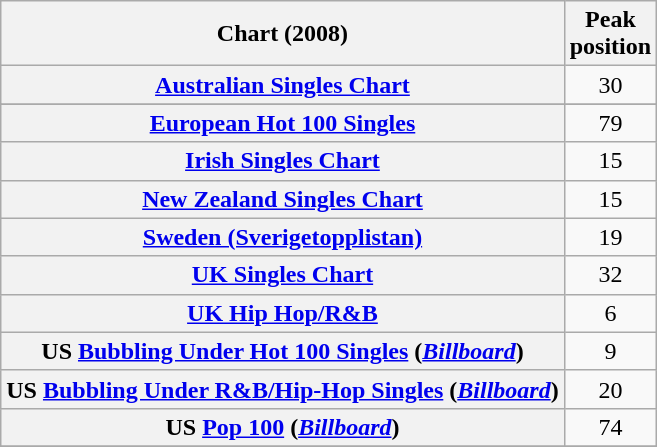<table class="wikitable sortable plainrowheaders" style="text-align:center;">
<tr>
<th scope="col">Chart (2008)</th>
<th scope="col">Peak<br>position</th>
</tr>
<tr>
<th scope="row"><a href='#'>Australian Singles Chart</a></th>
<td>30</td>
</tr>
<tr>
</tr>
<tr>
<th scope="row"><a href='#'>European Hot 100 Singles</a></th>
<td>79</td>
</tr>
<tr>
<th scope="row"><a href='#'>Irish Singles Chart</a></th>
<td>15</td>
</tr>
<tr>
<th scope="row"><a href='#'>New Zealand Singles Chart</a></th>
<td>15</td>
</tr>
<tr>
<th scope="row"><a href='#'>Sweden (Sverigetopplistan)</a></th>
<td>19</td>
</tr>
<tr>
<th scope="row"><a href='#'>UK Singles Chart</a></th>
<td>32</td>
</tr>
<tr>
<th scope="row"><a href='#'>UK Hip Hop/R&B</a></th>
<td>6</td>
</tr>
<tr>
<th scope="row">US <a href='#'>Bubbling Under Hot 100 Singles</a> (<em><a href='#'>Billboard</a></em>)</th>
<td>9</td>
</tr>
<tr>
<th scope="row">US <a href='#'>Bubbling Under R&B/Hip-Hop Singles</a> (<em><a href='#'>Billboard</a></em>)</th>
<td>20</td>
</tr>
<tr>
<th scope="row">US <a href='#'>Pop 100</a> (<em><a href='#'>Billboard</a></em>)</th>
<td>74</td>
</tr>
<tr>
</tr>
</table>
